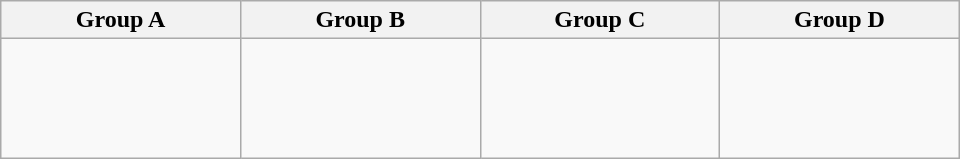<table class="wikitable" width=640>
<tr>
<th width=25%>Group A</th>
<th width=25%>Group B</th>
<th width=25%>Group C</th>
<th width=25%>Group D</th>
</tr>
<tr>
<td style="vertical-align:top"><br><br>
<br>
<br>
</td>
<td style="vertical-align:top"><br><br>
<br>
<br>
</td>
<td style="vertical-align:top"><br><br>
<br>
<br>
</td>
<td style="vertical-align:top"><br><br>
<br>
<br>
</td>
</tr>
</table>
